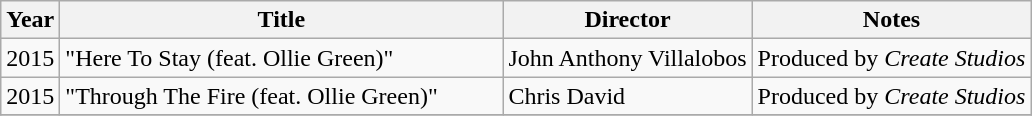<table class="wikitable plainrowheaders" border="1">
<tr>
<th scope="col">Year</th>
<th scope="col" style="width:18em;">Title</th>
<th scope="col">Director</th>
<th scope="col">Notes</th>
</tr>
<tr>
<td>2015</td>
<td scope="row">"Here To Stay (feat. Ollie Green)"</td>
<td>John Anthony Villalobos</td>
<td>Produced by <em>Create Studios</em></td>
</tr>
<tr>
<td>2015</td>
<td scope="row">"Through The Fire (feat. Ollie Green)"</td>
<td>Chris David</td>
<td>Produced by <em>Create Studios</em></td>
</tr>
<tr>
</tr>
</table>
